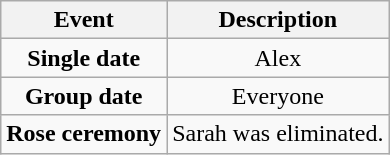<table class="wikitable sortable" style="text-align:center;">
<tr>
<th>Event</th>
<th>Description</th>
</tr>
<tr>
<td><strong>Single date</strong></td>
<td>Alex</td>
</tr>
<tr>
<td><strong>Group date</strong></td>
<td>Everyone</td>
</tr>
<tr>
<td><strong>Rose ceremony</strong></td>
<td>Sarah was eliminated.</td>
</tr>
</table>
